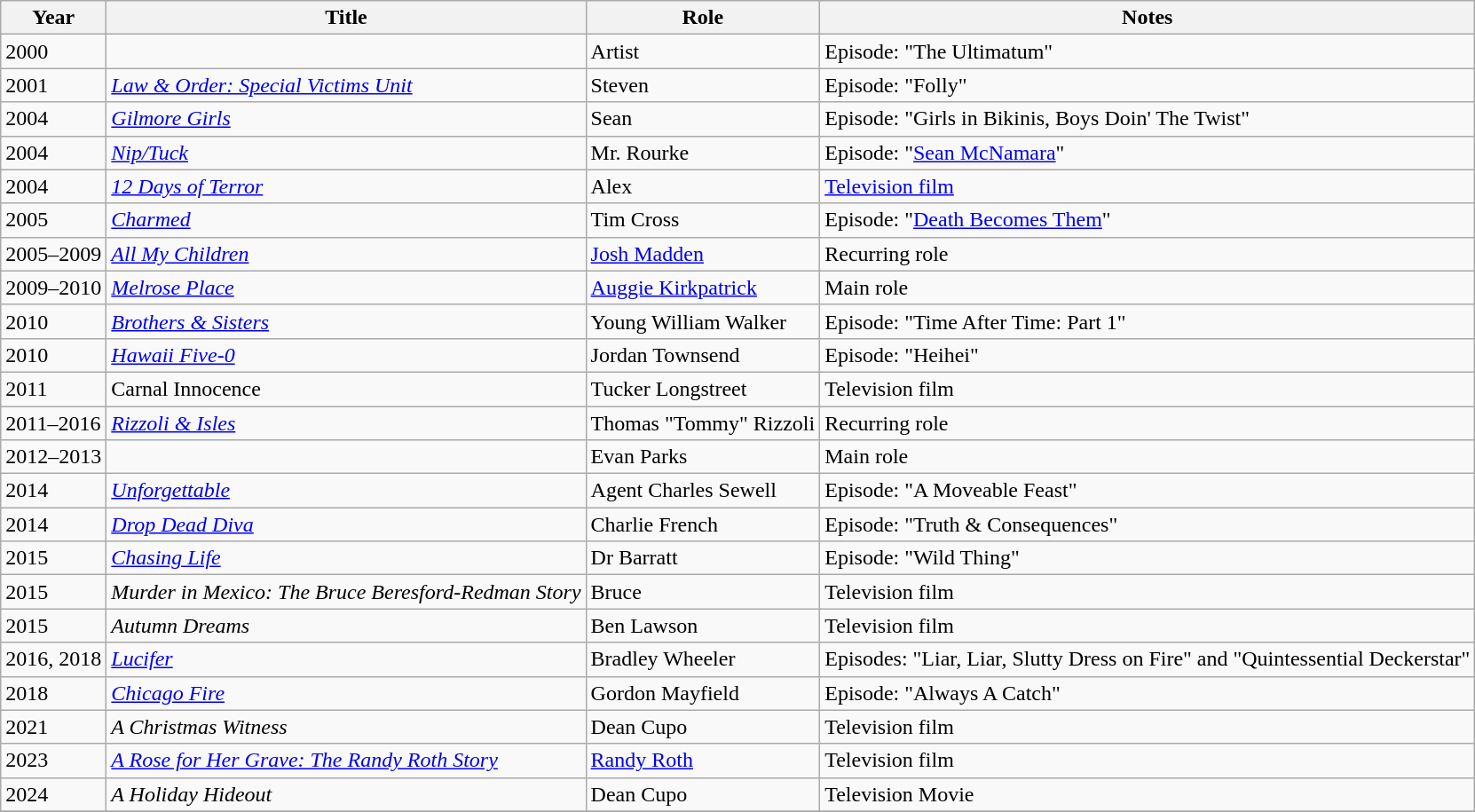<table class="wikitable sortable">
<tr>
<th>Year</th>
<th>Title</th>
<th>Role</th>
<th class="unsortable">Notes</th>
</tr>
<tr>
<td>2000</td>
<td><em></em></td>
<td>Artist</td>
<td>Episode: "The Ultimatum"</td>
</tr>
<tr>
<td>2001</td>
<td><em><a href='#'>Law & Order: Special Victims Unit</a></em></td>
<td>Steven</td>
<td>Episode: "Folly"</td>
</tr>
<tr>
<td>2004</td>
<td><em><a href='#'>Gilmore Girls</a></em></td>
<td>Sean</td>
<td>Episode: "Girls in Bikinis, Boys Doin' The Twist"</td>
</tr>
<tr>
<td>2004</td>
<td><em><a href='#'>Nip/Tuck</a></em></td>
<td>Mr. Rourke</td>
<td>Episode: "<a href='#'>Sean McNamara</a>"</td>
</tr>
<tr>
<td>2004</td>
<td><em><a href='#'>12 Days of Terror</a></em></td>
<td>Alex</td>
<td><a href='#'>Television film</a></td>
</tr>
<tr>
<td>2005</td>
<td><em><a href='#'>Charmed</a></em></td>
<td>Tim Cross</td>
<td>Episode: "<a href='#'>Death Becomes Them</a>"</td>
</tr>
<tr>
<td>2005–2009</td>
<td><em><a href='#'>All My Children</a></em></td>
<td><a href='#'>Josh Madden</a></td>
<td>Recurring role</td>
</tr>
<tr>
<td>2009–2010</td>
<td><em><a href='#'>Melrose Place</a></em></td>
<td><a href='#'>Auggie Kirkpatrick</a></td>
<td>Main role</td>
</tr>
<tr>
<td>2010</td>
<td><em><a href='#'>Brothers & Sisters</a></em></td>
<td>Young William Walker</td>
<td>Episode: "Time After Time: Part 1"</td>
</tr>
<tr>
<td>2010</td>
<td><em><a href='#'>Hawaii Five-0</a></em></td>
<td>Jordan Townsend</td>
<td>Episode: "Heihei"</td>
</tr>
<tr>
<td>2011</td>
<td>Carnal Innocence</td>
<td>Tucker Longstreet</td>
<td>Television film</td>
</tr>
<tr>
<td>2011–2016</td>
<td><em><a href='#'>Rizzoli & Isles</a></em></td>
<td>Thomas "Tommy" Rizzoli</td>
<td>Recurring role</td>
</tr>
<tr>
<td>2012–2013</td>
<td><em></em></td>
<td>Evan Parks</td>
<td>Main role</td>
</tr>
<tr>
<td>2014</td>
<td><em><a href='#'>Unforgettable</a></em></td>
<td>Agent Charles Sewell</td>
<td>Episode: "A Moveable Feast"</td>
</tr>
<tr>
<td>2014</td>
<td><em><a href='#'>Drop Dead Diva</a></em></td>
<td>Charlie French</td>
<td>Episode: "Truth & Consequences"</td>
</tr>
<tr>
<td>2015</td>
<td><em><a href='#'>Chasing Life</a></em></td>
<td>Dr Barratt</td>
<td>Episode: "Wild Thing"</td>
</tr>
<tr>
<td>2015</td>
<td><em>Murder in Mexico: The Bruce Beresford-Redman Story</em></td>
<td>Bruce</td>
<td>Television film</td>
</tr>
<tr>
<td>2015</td>
<td><em>Autumn Dreams</em></td>
<td>Ben Lawson</td>
<td>Television film</td>
</tr>
<tr>
<td>2016, 2018</td>
<td><em><a href='#'>Lucifer</a></em></td>
<td>Bradley Wheeler</td>
<td>Episodes: "Liar, Liar, Slutty Dress on Fire" and "Quintessential Deckerstar"</td>
</tr>
<tr>
<td>2018</td>
<td><em><a href='#'>Chicago Fire</a></em></td>
<td>Gordon Mayfield</td>
<td>Episode: "Always A Catch"</td>
</tr>
<tr>
<td>2021</td>
<td><em>A Christmas Witness</em></td>
<td>Dean Cupo</td>
<td>Television film</td>
</tr>
<tr>
<td>2023</td>
<td><em><a href='#'>A Rose for Her Grave: The Randy Roth Story</a></em></td>
<td><a href='#'>Randy Roth</a></td>
<td>Television film</td>
</tr>
<tr>
<td>2024</td>
<td><em>A Holiday Hideout</em></td>
<td>Dean Cupo</td>
<td>Television Movie</td>
</tr>
<tr>
</tr>
</table>
